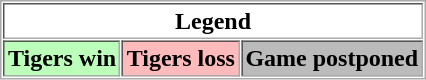<table align="center" border="1" cellpadding="2" cellspacing="1" style="border:1px solid #aaa">
<tr>
<th colspan="3">Legend</th>
</tr>
<tr>
<th bgcolor="bbffbb">Tigers win</th>
<th bgcolor="ffbbbb">Tigers loss</th>
<th bgcolor="bbbbbb">Game postponed</th>
</tr>
</table>
